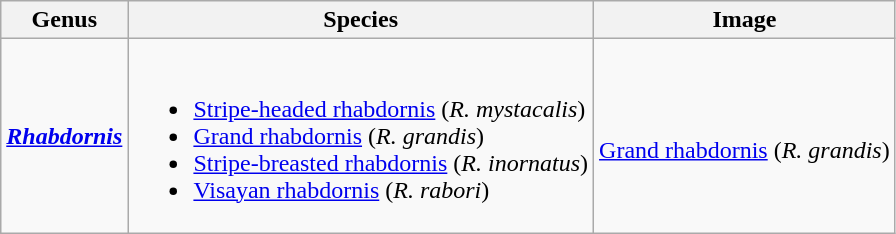<table class="wikitable">
<tr>
<th>Genus</th>
<th>Species</th>
<th>Image</th>
</tr>
<tr>
<td><strong><em><a href='#'>Rhabdornis</a></em></strong></td>
<td><br><ul><li><a href='#'>Stripe-headed rhabdornis</a> (<em>R. mystacalis</em>)</li><li><a href='#'>Grand rhabdornis</a> (<em>R. grandis</em>)</li><li><a href='#'>Stripe-breasted rhabdornis</a> (<em>R. inornatus</em>)</li><li><a href='#'>Visayan rhabdornis</a> (<em>R. rabori</em>)</li></ul></td>
<td><br><a href='#'>Grand rhabdornis</a> 
(<em>R. grandis</em>)</td>
</tr>
</table>
